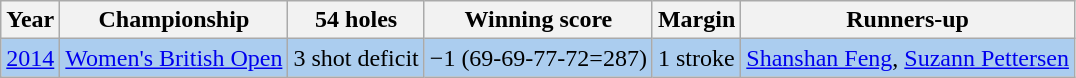<table class="wikitable">
<tr>
<th>Year</th>
<th>Championship</th>
<th>54 holes</th>
<th>Winning score</th>
<th>Margin</th>
<th>Runners-up</th>
</tr>
<tr style="background:#ABCDEF;">
<td><a href='#'>2014</a></td>
<td><a href='#'>Women's British Open</a></td>
<td>3 shot deficit</td>
<td>−1 (69-69-77-72=287)</td>
<td>1 stroke</td>
<td> <a href='#'>Shanshan Feng</a>,  <a href='#'>Suzann Pettersen</a></td>
</tr>
</table>
